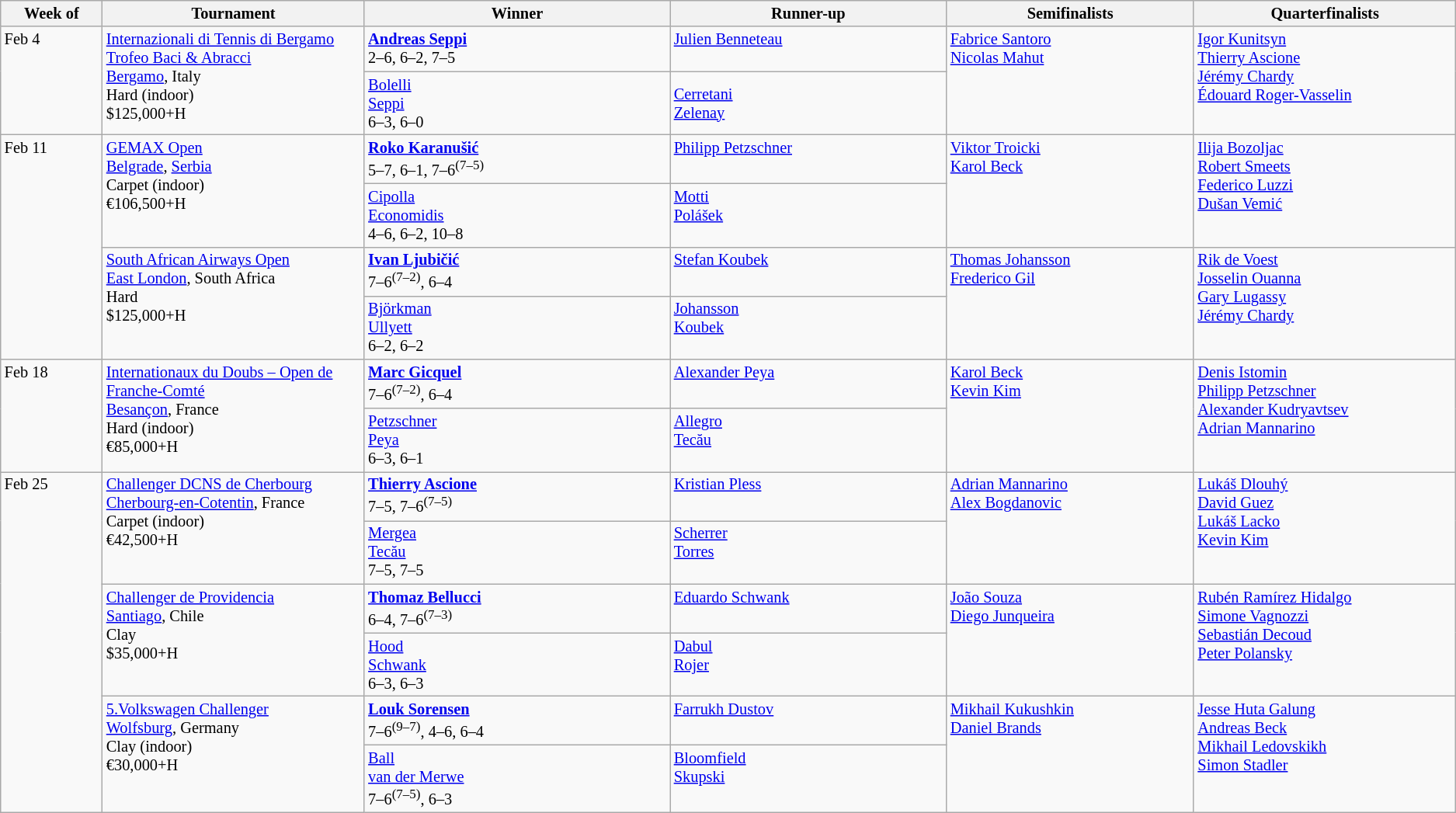<table class=wikitable style=font-size:85%>
<tr>
<th width=7%>Week of</th>
<th width=18%>Tournament</th>
<th width=21%>Winner</th>
<th width=19%>Runner-up</th>
<th width=17%>Semifinalists</th>
<th width=22%>Quarterfinalists</th>
</tr>
<tr valign=top>
<td rowspan=2>Feb 4</td>
<td rowspan=2><a href='#'>Internazionali di Tennis di Bergamo Trofeo Baci & Abracci</a><br> <a href='#'>Bergamo</a>, Italy<br>Hard (indoor)<br>$125,000+H</td>
<td> <strong><a href='#'>Andreas Seppi</a></strong><br>2–6, 6–2, 7–5</td>
<td> <a href='#'>Julien Benneteau</a></td>
<td rowspan=2> <a href='#'>Fabrice Santoro</a><br> <a href='#'>Nicolas Mahut</a></td>
<td rowspan=2> <a href='#'>Igor Kunitsyn</a><br> <a href='#'>Thierry Ascione</a><br> <a href='#'>Jérémy Chardy</a><br> <a href='#'>Édouard Roger-Vasselin</a></td>
</tr>
<tr>
<td> <a href='#'>Bolelli</a> <br>  <a href='#'>Seppi</a><br>6–3, 6–0</td>
<td> <a href='#'>Cerretani</a> <br>  <a href='#'>Zelenay</a></td>
</tr>
<tr valign=top>
<td rowspan=4>Feb 11</td>
<td rowspan=2><a href='#'>GEMAX Open</a><br> <a href='#'>Belgrade</a>, <a href='#'>Serbia</a><br>Carpet (indoor)<br>€106,500+H</td>
<td> <strong><a href='#'>Roko Karanušić</a></strong><br>5–7, 6–1, 7–6<sup>(7–5)</sup></td>
<td> <a href='#'>Philipp Petzschner</a></td>
<td rowspan=2> <a href='#'>Viktor Troicki</a><br> <a href='#'>Karol Beck</a></td>
<td rowspan=2> <a href='#'>Ilija Bozoljac</a><br> <a href='#'>Robert Smeets</a><br> <a href='#'>Federico Luzzi</a><br> <a href='#'>Dušan Vemić</a></td>
</tr>
<tr valign=top>
<td> <a href='#'>Cipolla</a> <br>  <a href='#'>Economidis</a><br>4–6, 6–2, 10–8</td>
<td> <a href='#'>Motti</a> <br>  <a href='#'>Polášek</a></td>
</tr>
<tr valign=top>
<td rowspan=2><a href='#'>South African Airways Open</a><br> <a href='#'>East London</a>, South Africa<br>Hard<br>$125,000+H</td>
<td> <strong><a href='#'>Ivan Ljubičić</a></strong><br>7–6<sup>(7–2)</sup>, 6–4</td>
<td> <a href='#'>Stefan Koubek</a></td>
<td rowspan=2> <a href='#'>Thomas Johansson</a><br> <a href='#'>Frederico Gil</a></td>
<td rowspan=2> <a href='#'>Rik de Voest</a><br> <a href='#'>Josselin Ouanna</a><br> <a href='#'>Gary Lugassy</a><br> <a href='#'>Jérémy Chardy</a></td>
</tr>
<tr valign=top>
<td> <a href='#'>Björkman</a> <br>  <a href='#'>Ullyett</a><br>6–2, 6–2</td>
<td> <a href='#'>Johansson</a> <br>  <a href='#'>Koubek</a></td>
</tr>
<tr valign=top>
<td rowspan=2>Feb 18</td>
<td rowspan=2><a href='#'>Internationaux du Doubs – Open de Franche-Comté</a><br><a href='#'>Besançon</a>, France<br>Hard (indoor)<br>€85,000+H</td>
<td> <strong><a href='#'>Marc Gicquel</a></strong><br>7–6<sup>(7–2)</sup>, 6–4</td>
<td> <a href='#'>Alexander Peya</a></td>
<td rowspan=2> <a href='#'>Karol Beck</a><br> <a href='#'>Kevin Kim</a></td>
<td rowspan=2> <a href='#'>Denis Istomin</a><br> <a href='#'>Philipp Petzschner</a><br> <a href='#'>Alexander Kudryavtsev</a><br> <a href='#'>Adrian Mannarino</a></td>
</tr>
<tr valign=top>
<td> <a href='#'>Petzschner</a> <br>  <a href='#'>Peya</a><br>6–3, 6–1</td>
<td> <a href='#'>Allegro</a> <br>  <a href='#'>Tecău</a></td>
</tr>
<tr valign=top>
<td rowspan=6>Feb 25</td>
<td rowspan=2><a href='#'>Challenger DCNS de Cherbourg</a><br> <a href='#'>Cherbourg-en-Cotentin</a>, France<br>Carpet (indoor)<br>€42,500+H</td>
<td> <strong><a href='#'>Thierry Ascione</a></strong><br>7–5, 7–6<sup>(7–5)</sup></td>
<td> <a href='#'>Kristian Pless</a></td>
<td rowspan=2> <a href='#'>Adrian Mannarino</a><br> <a href='#'>Alex Bogdanovic</a></td>
<td rowspan=2> <a href='#'>Lukáš Dlouhý</a><br> <a href='#'>David Guez</a><br> <a href='#'>Lukáš Lacko</a><br> <a href='#'>Kevin Kim</a></td>
</tr>
<tr valign=top>
<td> <a href='#'>Mergea</a> <br>  <a href='#'>Tecău</a><br>7–5, 7–5</td>
<td> <a href='#'>Scherrer</a> <br>  <a href='#'>Torres</a></td>
</tr>
<tr valign=top>
<td rowspan=2><a href='#'>Challenger de Providencia</a><br> <a href='#'>Santiago</a>, Chile<br>Clay<br>$35,000+H</td>
<td> <strong><a href='#'>Thomaz Bellucci</a></strong><br>6–4, 7–6<sup>(7–3)</sup></td>
<td> <a href='#'>Eduardo Schwank</a></td>
<td rowspan=2> <a href='#'>João Souza</a><br> <a href='#'>Diego Junqueira</a></td>
<td rowspan=2> <a href='#'>Rubén Ramírez Hidalgo</a><br> <a href='#'>Simone Vagnozzi</a><br> <a href='#'>Sebastián Decoud</a><br> <a href='#'>Peter Polansky</a></td>
</tr>
<tr valign=top>
<td> <a href='#'>Hood</a> <br>  <a href='#'>Schwank</a><br>6–3, 6–3</td>
<td> <a href='#'>Dabul</a> <br>  <a href='#'>Rojer</a></td>
</tr>
<tr valign=top>
<td rowspan=2><a href='#'>5.Volkswagen Challenger</a><br> <a href='#'>Wolfsburg</a>, Germany<br>Clay (indoor)<br>€30,000+H</td>
<td> <strong><a href='#'>Louk Sorensen</a></strong><br>7–6<sup>(9–7)</sup>, 4–6, 6–4</td>
<td> <a href='#'>Farrukh Dustov</a></td>
<td rowspan=2> <a href='#'>Mikhail Kukushkin</a><br> <a href='#'>Daniel Brands</a></td>
<td rowspan=2> <a href='#'>Jesse Huta Galung</a><br> <a href='#'>Andreas Beck</a><br> <a href='#'>Mikhail Ledovskikh</a><br> <a href='#'>Simon Stadler</a></td>
</tr>
<tr valign=top>
<td> <a href='#'>Ball</a> <br>  <a href='#'>van der Merwe</a><br>7–6<sup>(7–5)</sup>, 6–3</td>
<td> <a href='#'>Bloomfield</a> <br>  <a href='#'>Skupski</a></td>
</tr>
</table>
